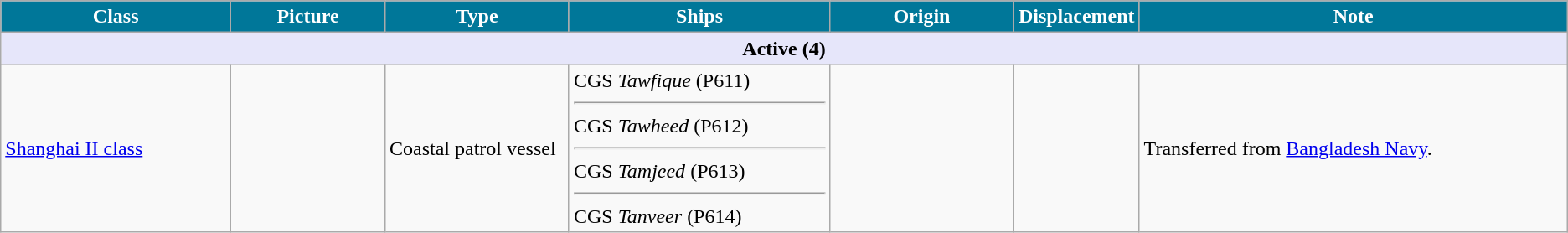<table class="wikitable">
<tr>
<th style="color:#fff; background:#079; width:15%;">Class</th>
<th style="color:#fff; background:#079; width:10%;">Picture</th>
<th style="color:#fff; background:#079; width:12%;">Type</th>
<th style="color:#fff; background:#079; width:17%;">Ships</th>
<th style="color:#fff; background:#079; width:12%;">Origin</th>
<th style="color:#fff; background:#079; width:6%;">Displacement</th>
<th style="color:#fff; background:#079; width:28%;">Note</th>
</tr>
<tr>
<th colspan="7" style="background: lavender;">Active (4)</th>
</tr>
<tr>
<td><a href='#'>Shanghai II class</a></td>
<td></td>
<td>Coastal patrol vessel</td>
<td>CGS <em>Tawfique</em> (P611)<hr>CGS <em>Tawheed</em> (P612)<hr>CGS <em>Tamjeed</em> (P613)<hr>CGS <em>Tanveer</em> (P614)</td>
<td></td>
<td></td>
<td>Transferred from <a href='#'>Bangladesh Navy</a>.</td>
</tr>
</table>
